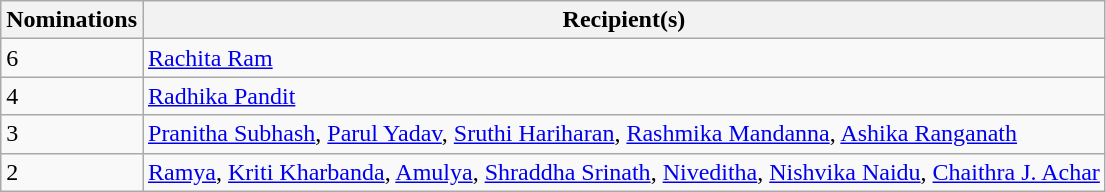<table class="wikitable">
<tr>
<th>Nominations</th>
<th>Recipient(s)</th>
</tr>
<tr>
<td>6</td>
<td><a href='#'>Rachita Ram</a></td>
</tr>
<tr>
<td>4</td>
<td><a href='#'>Radhika Pandit</a></td>
</tr>
<tr>
<td>3</td>
<td><a href='#'>Pranitha Subhash</a>, <a href='#'>Parul Yadav</a>, <a href='#'>Sruthi Hariharan</a>, <a href='#'>Rashmika Mandanna</a>, <a href='#'>Ashika Ranganath</a></td>
</tr>
<tr>
<td>2</td>
<td><a href='#'>Ramya</a>, <a href='#'>Kriti Kharbanda</a>, <a href='#'>Amulya</a>, <a href='#'>Shraddha Srinath</a>, <a href='#'>Niveditha</a>, <a href='#'>Nishvika Naidu</a>, <a href='#'>Chaithra J. Achar</a></td>
</tr>
</table>
